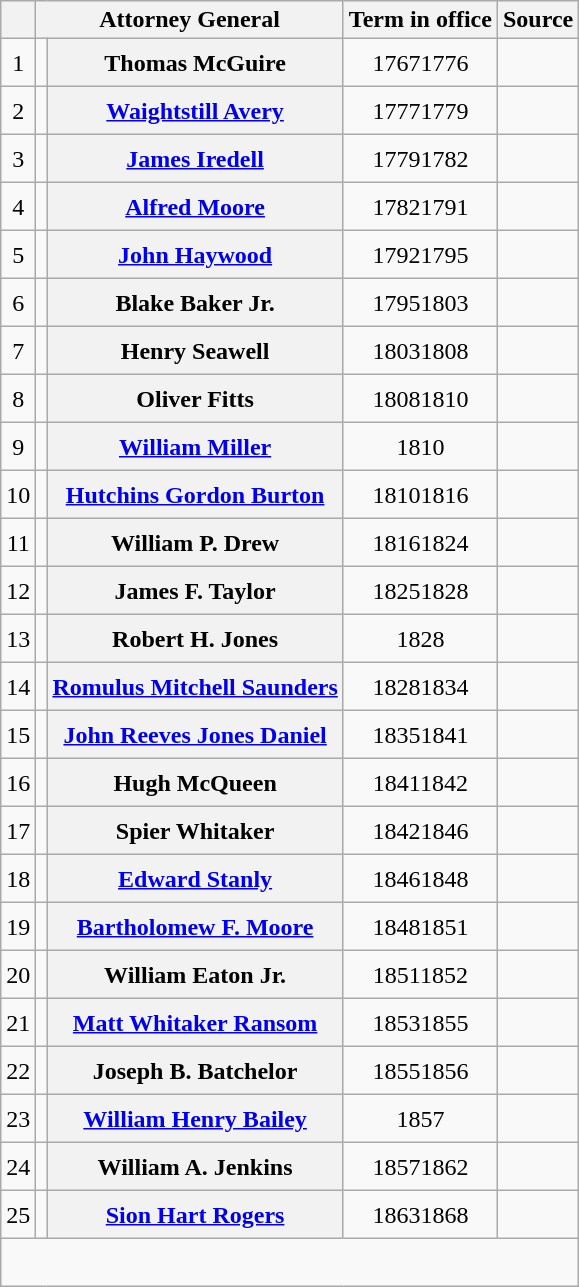<table class="wikitable sortable" style="text-align:center;">
<tr>
<th scope="col" data-sort-type="number"></th>
<th scope="col" colspan="2">Attorney General</th>
<th scope="col">Term in office</th>
<th scope="col">Source</th>
</tr>
<tr style="height:2em;">
<td>1</td>
<td data-sort-value="McGuire, Thomas"></td>
<th scope="row">Thomas McGuire</th>
<td>17671776</td>
<td "source"></td>
</tr>
<tr style="height:2em;">
<td>2</td>
<td data-sort-value="Avery, Waightstill"></td>
<th scope="row"><a href='#'>Waightstill Avery</a></th>
<td>17771779</td>
<td "source"></td>
</tr>
<tr style="height:2em;">
<td>3</td>
<td data-sort-value="Iredell, James"></td>
<th scope="row"><a href='#'>James Iredell</a></th>
<td>17791782</td>
<td "source"></td>
</tr>
<tr style="height:2em;">
<td>4</td>
<td data-sort-value="Moore, Alfred"></td>
<th scope="row"><a href='#'>Alfred Moore</a></th>
<td>17821791</td>
<td "source"></td>
</tr>
<tr style="height:2em;">
<td>5</td>
<td data-sort-value="Haywood, John"></td>
<th scope="row"><a href='#'>John Haywood</a></th>
<td>17921795</td>
<td "source"></td>
</tr>
<tr style="height:2em;">
<td>6</td>
<td data-sort-value="Baker, Blake Jr."></td>
<th scope="row">Blake Baker Jr.</th>
<td>17951803</td>
<td "source"></td>
</tr>
<tr style="height:2em;">
<td>7</td>
<td data-sort-value="Seawell, Henry"></td>
<th scope="row">Henry Seawell</th>
<td>18031808</td>
<td "source"></td>
</tr>
<tr style="height:2em;">
<td>8</td>
<td data-sort-value="Fitts, Oliver"></td>
<th scope="row">Oliver Fitts</th>
<td>18081810</td>
<td "source"></td>
</tr>
<tr style="height:2em;">
<td>9</td>
<td data-sort-value="Miller, William"></td>
<th scope="row"><a href='#'>William Miller</a></th>
<td>1810</td>
<td "source"></td>
</tr>
<tr style="height:2em;">
<td>10</td>
<td data-sort-value="Burton, Hutchins Gordon"></td>
<th scope="row"><a href='#'>Hutchins Gordon Burton</a></th>
<td>18101816</td>
<td "source"></td>
</tr>
<tr style="height:2em;">
<td>11</td>
<td data-sort-value="Drew, William P."></td>
<th scope="row">William P. Drew</th>
<td>18161824</td>
<td "source"></td>
</tr>
<tr style="height:2em;">
<td>12</td>
<td data-sort-value="Taylor, James F."></td>
<th scope="row">James F. Taylor</th>
<td>18251828</td>
<td "source"></td>
</tr>
<tr style="height:2em;">
<td>13</td>
<td data-sort-value="Jones, Robert H."></td>
<th scope="row">Robert H. Jones</th>
<td>1828</td>
<td "source"></td>
</tr>
<tr style="height:2em;">
<td>14</td>
<td data-sort-value="Saunders, Romulus Mitchell"></td>
<th scope="row"><a href='#'>Romulus Mitchell Saunders</a></th>
<td>18281834</td>
<td "source"></td>
</tr>
<tr style="height:2em;">
<td>15</td>
<td data-sort-value="Daniel, John Reeves Jones"></td>
<th scope="row"><a href='#'>John Reeves Jones Daniel</a></th>
<td>18351841</td>
<td "source"></td>
</tr>
<tr style="height:2em;">
<td>16</td>
<td data-sort-value="McQueen, Hugh"></td>
<th scope="row">Hugh McQueen</th>
<td>18411842</td>
<td "source"></td>
</tr>
<tr style="height:2em;">
<td>17</td>
<td data-sort-value="Whitaker, Spier"></td>
<th scope="row">Spier Whitaker</th>
<td>18421846</td>
<td "source"></td>
</tr>
<tr style="height:2em;">
<td>18</td>
<td data-sort-value="Stanly, Edward"></td>
<th scope="row"><a href='#'>Edward Stanly</a></th>
<td>18461848</td>
<td "source"></td>
</tr>
<tr style="height:2em;">
<td>19</td>
<td data-sort-value="Moore, Bartholomew F."></td>
<th scope="row"><a href='#'>Bartholomew F. Moore</a></th>
<td>18481851</td>
<td "source"></td>
</tr>
<tr style="height:2em;">
<td>20</td>
<td data-sort-value="Eaton, William Jr."></td>
<th scope="row">William Eaton Jr.</th>
<td>18511852</td>
<td "source"></td>
</tr>
<tr style="height:2em;">
<td>21</td>
<td data-sort-value="Ransom, Matt Whitaker"></td>
<th scope="row"><a href='#'>Matt Whitaker Ransom</a></th>
<td>18531855</td>
<td "source"></td>
</tr>
<tr style="height:2em;">
<td>22</td>
<td data-sort-value="Batchelor, Joseph B."></td>
<th scope="row">Joseph B. Batchelor</th>
<td>18551856</td>
<td "source"></td>
</tr>
<tr style="height:2em;">
<td>23</td>
<td data-sort-value="Bailey, William Henry"></td>
<th scope="row"><a href='#'>William Henry Bailey</a></th>
<td>1857</td>
<td "source"></td>
</tr>
<tr style="height:2em;">
<td>24</td>
<td data-sort-value="Jenkins, William A."></td>
<th scope="row">William A. Jenkins</th>
<td>18571862</td>
<td "source"></td>
</tr>
<tr style="height:2em;">
<td>25</td>
<td data-sort-value="Rogers, Sion Hart"></td>
<th scope="row"><a href='#'>Sion Hart Rogers</a></th>
<td>18631868</td>
<td "source"></td>
</tr>
<tr style="height:2em;">
</tr>
</table>
